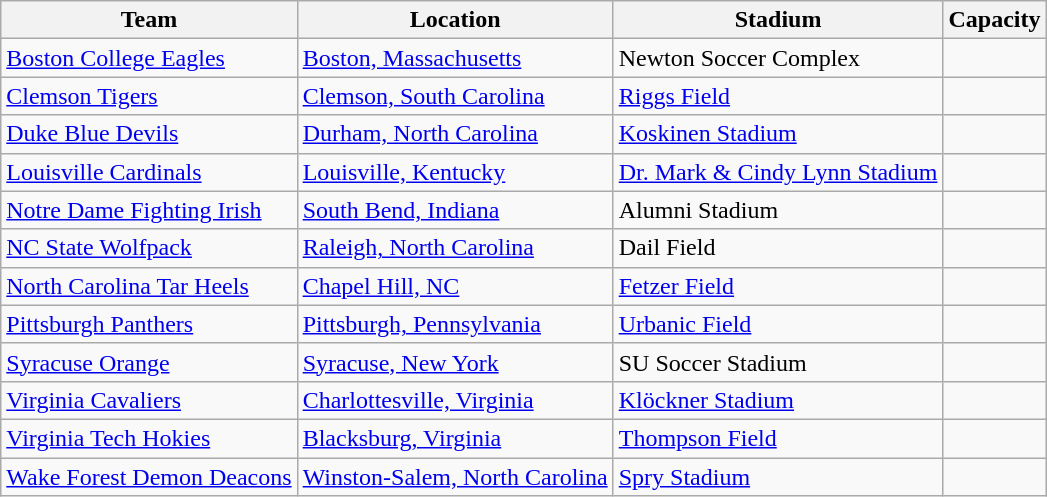<table class="wikitable sortable" style="text-align: left;">
<tr>
<th>Team</th>
<th>Location</th>
<th>Stadium</th>
<th>Capacity</th>
</tr>
<tr>
<td><a href='#'>Boston College Eagles</a></td>
<td><a href='#'>Boston, Massachusetts</a></td>
<td>Newton Soccer Complex</td>
<td style="text-align:center;"></td>
</tr>
<tr>
<td><a href='#'>Clemson Tigers</a></td>
<td><a href='#'>Clemson, South Carolina</a></td>
<td><a href='#'>Riggs Field</a></td>
<td style="text-align:center;"></td>
</tr>
<tr>
<td><a href='#'>Duke Blue Devils</a></td>
<td><a href='#'>Durham, North Carolina</a></td>
<td><a href='#'>Koskinen Stadium</a></td>
<td style="text-align:center;"></td>
</tr>
<tr>
<td><a href='#'>Louisville Cardinals</a></td>
<td><a href='#'>Louisville, Kentucky</a></td>
<td><a href='#'>Dr. Mark & Cindy Lynn Stadium</a></td>
<td style="text-align:center;"></td>
</tr>
<tr>
<td><a href='#'>Notre Dame Fighting Irish</a></td>
<td><a href='#'>South Bend, Indiana</a></td>
<td>Alumni Stadium</td>
<td style="text-align:center;"></td>
</tr>
<tr>
<td><a href='#'>NC State Wolfpack</a></td>
<td><a href='#'>Raleigh, North Carolina</a></td>
<td>Dail Field</td>
<td style="text-align:center;"></td>
</tr>
<tr>
<td><a href='#'>North Carolina Tar Heels</a></td>
<td><a href='#'>Chapel Hill, NC</a></td>
<td><a href='#'>Fetzer Field</a></td>
<td style="text-align:center;"></td>
</tr>
<tr>
<td><a href='#'>Pittsburgh Panthers</a></td>
<td><a href='#'>Pittsburgh, Pennsylvania</a></td>
<td><a href='#'>Urbanic Field</a></td>
<td style="text-align:center;"></td>
</tr>
<tr>
<td><a href='#'>Syracuse Orange</a></td>
<td><a href='#'>Syracuse, New York</a></td>
<td>SU Soccer Stadium</td>
<td style="text-align:center;"></td>
</tr>
<tr>
<td><a href='#'>Virginia Cavaliers</a></td>
<td><a href='#'>Charlottesville, Virginia</a></td>
<td><a href='#'>Klöckner Stadium</a></td>
<td style="text-align:center;"></td>
</tr>
<tr>
<td><a href='#'>Virginia Tech Hokies</a></td>
<td><a href='#'>Blacksburg, Virginia</a></td>
<td><a href='#'>Thompson Field</a></td>
<td style="text-align:center;"></td>
</tr>
<tr>
<td><a href='#'>Wake Forest Demon Deacons</a></td>
<td><a href='#'>Winston-Salem, North Carolina</a></td>
<td><a href='#'>Spry Stadium</a></td>
<td style="text-align:center;"></td>
</tr>
</table>
